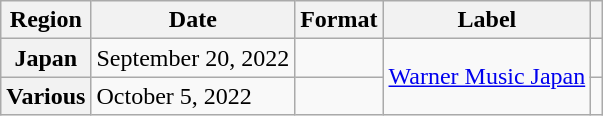<table class="wikitable plainrowheaders">
<tr>
<th scope="col">Region</th>
<th scope="col">Date</th>
<th scope="col">Format</th>
<th scope="col">Label</th>
<th scope="col"></th>
</tr>
<tr>
<th scope="row">Japan</th>
<td>September 20, 2022</td>
<td></td>
<td rowspan="2"><a href='#'>Warner Music Japan</a></td>
<td style="text-align:center"></td>
</tr>
<tr>
<th scope="row">Various</th>
<td>October 5, 2022</td>
<td></td>
<td style="text-align:center"></td>
</tr>
</table>
